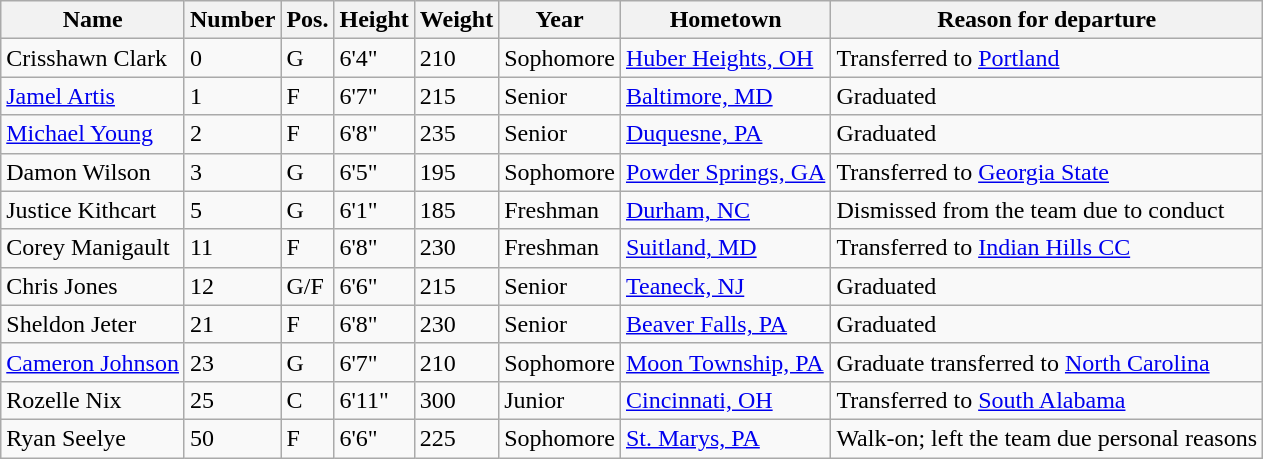<table class="wikitable sortable" border="1">
<tr>
<th>Name</th>
<th>Number</th>
<th>Pos.</th>
<th>Height</th>
<th>Weight</th>
<th>Year</th>
<th>Hometown</th>
<th class="unsortable">Reason for departure</th>
</tr>
<tr>
<td>Crisshawn Clark</td>
<td>0</td>
<td>G</td>
<td>6'4"</td>
<td>210</td>
<td>Sophomore</td>
<td><a href='#'>Huber Heights, OH</a></td>
<td>Transferred to <a href='#'>Portland</a></td>
</tr>
<tr>
<td><a href='#'>Jamel Artis</a></td>
<td>1</td>
<td>F</td>
<td>6'7"</td>
<td>215</td>
<td>Senior</td>
<td><a href='#'>Baltimore, MD</a></td>
<td>Graduated</td>
</tr>
<tr>
<td><a href='#'>Michael Young</a></td>
<td>2</td>
<td>F</td>
<td>6'8"</td>
<td>235</td>
<td>Senior</td>
<td><a href='#'>Duquesne, PA</a></td>
<td>Graduated</td>
</tr>
<tr>
<td>Damon Wilson</td>
<td>3</td>
<td>G</td>
<td>6'5"</td>
<td>195</td>
<td>Sophomore</td>
<td><a href='#'>Powder Springs, GA</a></td>
<td>Transferred to <a href='#'>Georgia State</a></td>
</tr>
<tr>
<td>Justice Kithcart</td>
<td>5</td>
<td>G</td>
<td>6'1"</td>
<td>185</td>
<td>Freshman</td>
<td><a href='#'>Durham, NC</a></td>
<td>Dismissed from the team due to conduct</td>
</tr>
<tr>
<td>Corey Manigault</td>
<td>11</td>
<td>F</td>
<td>6'8"</td>
<td>230</td>
<td>Freshman</td>
<td><a href='#'>Suitland, MD</a></td>
<td>Transferred to <a href='#'>Indian Hills CC</a></td>
</tr>
<tr>
<td>Chris Jones</td>
<td>12</td>
<td>G/F</td>
<td>6'6"</td>
<td>215</td>
<td> Senior</td>
<td><a href='#'>Teaneck, NJ</a></td>
<td>Graduated</td>
</tr>
<tr>
<td>Sheldon Jeter</td>
<td>21</td>
<td>F</td>
<td>6'8"</td>
<td>230</td>
<td>Senior</td>
<td><a href='#'>Beaver Falls, PA</a></td>
<td>Graduated</td>
</tr>
<tr>
<td><a href='#'>Cameron Johnson</a></td>
<td>23</td>
<td>G</td>
<td>6'7"</td>
<td>210</td>
<td> Sophomore</td>
<td><a href='#'>Moon Township, PA</a></td>
<td>Graduate transferred to <a href='#'>North Carolina</a></td>
</tr>
<tr>
<td>Rozelle Nix</td>
<td>25</td>
<td>C</td>
<td>6'11"</td>
<td>300</td>
<td> Junior</td>
<td><a href='#'>Cincinnati, OH</a></td>
<td>Transferred to <a href='#'>South Alabama</a></td>
</tr>
<tr>
<td>Ryan Seelye</td>
<td>50</td>
<td>F</td>
<td>6'6"</td>
<td>225</td>
<td>Sophomore</td>
<td><a href='#'>St. Marys, PA</a></td>
<td>Walk-on; left the team due personal reasons</td>
</tr>
</table>
